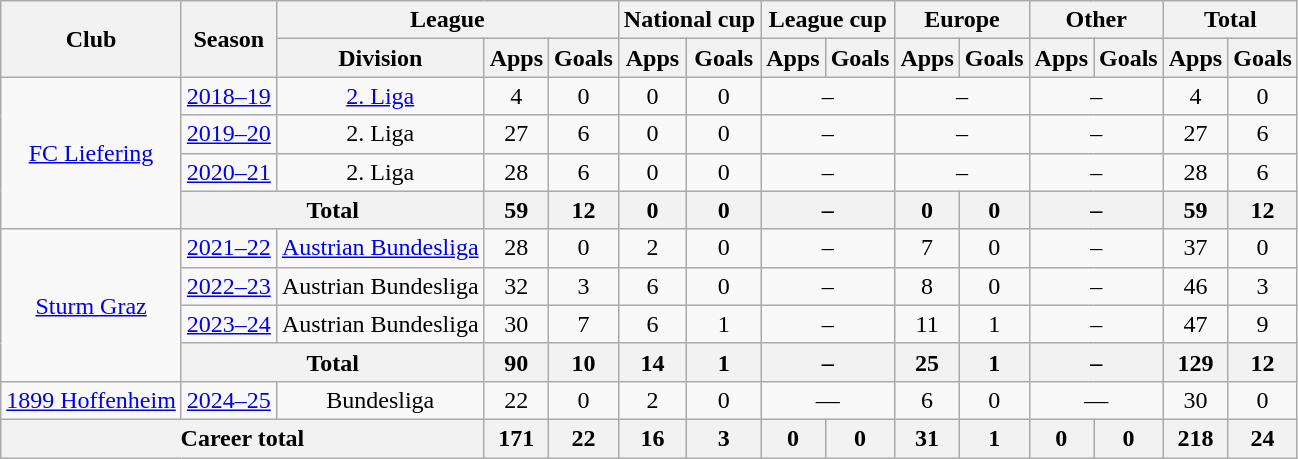<table class="wikitable" style="text-align: center">
<tr>
<th rowspan="2">Club</th>
<th rowspan="2">Season</th>
<th colspan="3">League</th>
<th colspan="2">National cup</th>
<th colspan="2">League cup</th>
<th colspan="2">Europe</th>
<th colspan="2">Other</th>
<th colspan="2">Total</th>
</tr>
<tr>
<th>Division</th>
<th>Apps</th>
<th>Goals</th>
<th>Apps</th>
<th>Goals</th>
<th>Apps</th>
<th>Goals</th>
<th>Apps</th>
<th>Goals</th>
<th>Apps</th>
<th>Goals</th>
<th>Apps</th>
<th>Goals</th>
</tr>
<tr>
<td rowspan="4"><a href='#'>FC Liefering</a></td>
<td><a href='#'>2018–19</a></td>
<td><a href='#'>2. Liga</a></td>
<td>4</td>
<td>0</td>
<td>0</td>
<td>0</td>
<td colspan="2">–</td>
<td colspan="2">–</td>
<td colspan="2">–</td>
<td>4</td>
<td>0</td>
</tr>
<tr>
<td><a href='#'>2019–20</a></td>
<td>2. Liga</td>
<td>27</td>
<td>6</td>
<td>0</td>
<td>0</td>
<td colspan="2">–</td>
<td colspan="2">–</td>
<td colspan="2">–</td>
<td>27</td>
<td>6</td>
</tr>
<tr>
<td><a href='#'>2020–21</a></td>
<td>2. Liga</td>
<td>28</td>
<td>6</td>
<td>0</td>
<td>0</td>
<td colspan="2">–</td>
<td colspan="2">–</td>
<td colspan="2">–</td>
<td>28</td>
<td>6</td>
</tr>
<tr>
<th colspan="2">Total</th>
<th>59</th>
<th>12</th>
<th>0</th>
<th>0</th>
<th colspan="2">–</th>
<th>0</th>
<th>0</th>
<th colspan="2">–</th>
<th>59</th>
<th>12</th>
</tr>
<tr>
<td rowspan="4"><a href='#'>Sturm Graz</a></td>
<td><a href='#'>2021–22</a></td>
<td><a href='#'>Austrian Bundesliga</a></td>
<td>28</td>
<td>0</td>
<td>2</td>
<td>0</td>
<td colspan="2">–</td>
<td>7</td>
<td>0</td>
<td colspan="2">–</td>
<td>37</td>
<td>0</td>
</tr>
<tr>
<td><a href='#'>2022–23</a></td>
<td>Austrian Bundesliga</td>
<td>32</td>
<td>3</td>
<td>6</td>
<td>0</td>
<td colspan="2">–</td>
<td>8</td>
<td>0</td>
<td colspan="2">–</td>
<td>46</td>
<td>3</td>
</tr>
<tr>
<td><a href='#'>2023–24</a></td>
<td>Austrian Bundesliga</td>
<td>30</td>
<td>7</td>
<td>6</td>
<td>1</td>
<td colspan="2">–</td>
<td>11</td>
<td>1</td>
<td colspan="2">–</td>
<td>47</td>
<td>9</td>
</tr>
<tr>
<th colspan="2">Total</th>
<th>90</th>
<th>10</th>
<th>14</th>
<th>1</th>
<th colspan="2">–</th>
<th>25</th>
<th>1</th>
<th colspan="2">–</th>
<th>129</th>
<th>12</th>
</tr>
<tr>
<td><a href='#'>1899 Hoffenheim</a></td>
<td><a href='#'>2024–25</a></td>
<td>Bundesliga</td>
<td>22</td>
<td>0</td>
<td>2</td>
<td>0</td>
<td colspan="2">—</td>
<td>6</td>
<td>0</td>
<td colspan="2">—</td>
<td>30</td>
<td>0</td>
</tr>
<tr>
<th colspan="3">Career total</th>
<th>171</th>
<th>22</th>
<th>16</th>
<th>3</th>
<th>0</th>
<th>0</th>
<th>31</th>
<th>1</th>
<th>0</th>
<th>0</th>
<th>218</th>
<th>24</th>
</tr>
</table>
